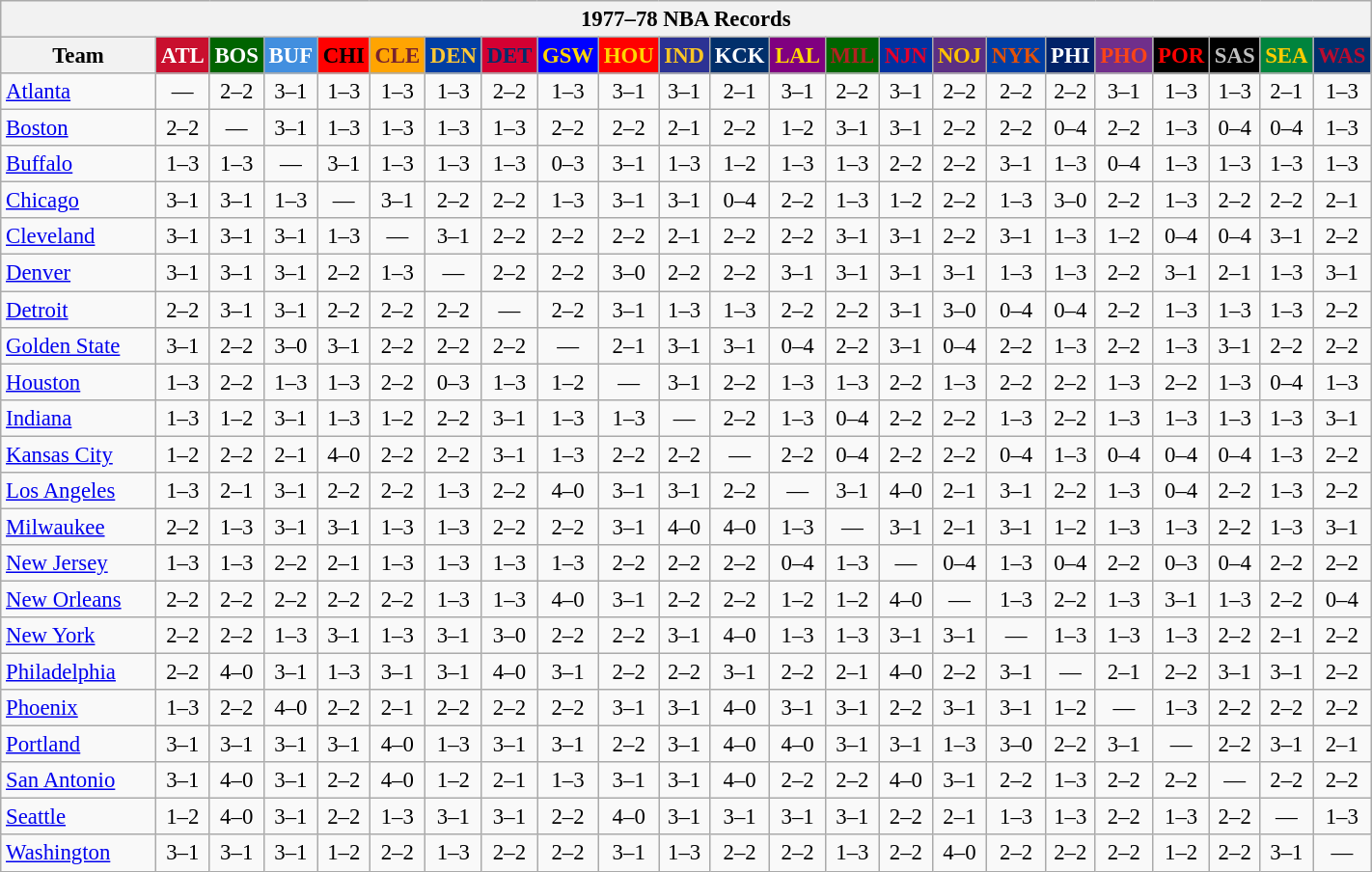<table class="wikitable" style="font-size:95%; text-align:center;">
<tr>
<th colspan=23>1977–78 NBA Records</th>
</tr>
<tr>
<th width=100>Team</th>
<th style="background:#C90F2E;color:#FFFFFF;width=35">ATL</th>
<th style="background:#006400;color:#FFFFFF;width=35">BOS</th>
<th style="background:#428FDF;color:#FFFFFF;width=35">BUF</th>
<th style="background:#FF0000;color:#000000;width=35">CHI</th>
<th style="background:#FFA402;color:#77222F;width=35">CLE</th>
<th style="background:#003EA4;color:#FDC835;width=35">DEN</th>
<th style="background:#D40032;color:#012D6C;width=35">DET</th>
<th style="background:#0000FF;color:#FFD700;width=35">GSW</th>
<th style="background:#FF0000;color:#FFD700;width=35">HOU</th>
<th style="background:#2C3294;color:#FCC624;width=35">IND</th>
<th style="background:#012F6B;color:#FFFFFF;width=35">KCK</th>
<th style="background:#800080;color:#FFD700;width=35">LAL</th>
<th style="background:#006400;color:#B22222;width=35">MIL</th>
<th style="background:#0032A1;color:#E5002B;width=35">NJN</th>
<th style="background:#5C2F83;color:#FCC200;width=35">NOJ</th>
<th style="background:#003EA4;color:#E35208;width=35">NYK</th>
<th style="background:#012268;color:#FFFFFF;width=35">PHI</th>
<th style="background:#702F8B;color:#FA4417;width=35">PHO</th>
<th style="background:#000000;color:#FF0000;width=35">POR</th>
<th style="background:#000000;color:#C0C0C0;width=35">SAS</th>
<th style="background:#00843D;color:#FFCD01;width=35">SEA</th>
<th style="background:#012F6D;color:#BA0C2F;width=35">WAS</th>
</tr>
<tr>
<td style="text-align:left;"><a href='#'>Atlanta</a></td>
<td>—</td>
<td>2–2</td>
<td>3–1</td>
<td>1–3</td>
<td>1–3</td>
<td>1–3</td>
<td>2–2</td>
<td>1–3</td>
<td>3–1</td>
<td>3–1</td>
<td>2–1</td>
<td>3–1</td>
<td>2–2</td>
<td>3–1</td>
<td>2–2</td>
<td>2–2</td>
<td>2–2</td>
<td>3–1</td>
<td>1–3</td>
<td>1–3</td>
<td>2–1</td>
<td>1–3</td>
</tr>
<tr>
<td style="text-align:left;"><a href='#'>Boston</a></td>
<td>2–2</td>
<td>—</td>
<td>3–1</td>
<td>1–3</td>
<td>1–3</td>
<td>1–3</td>
<td>1–3</td>
<td>2–2</td>
<td>2–2</td>
<td>2–1</td>
<td>2–2</td>
<td>1–2</td>
<td>3–1</td>
<td>3–1</td>
<td>2–2</td>
<td>2–2</td>
<td>0–4</td>
<td>2–2</td>
<td>1–3</td>
<td>0–4</td>
<td>0–4</td>
<td>1–3</td>
</tr>
<tr>
<td style="text-align:left;"><a href='#'>Buffalo</a></td>
<td>1–3</td>
<td>1–3</td>
<td>—</td>
<td>3–1</td>
<td>1–3</td>
<td>1–3</td>
<td>1–3</td>
<td>0–3</td>
<td>3–1</td>
<td>1–3</td>
<td>1–2</td>
<td>1–3</td>
<td>1–3</td>
<td>2–2</td>
<td>2–2</td>
<td>3–1</td>
<td>1–3</td>
<td>0–4</td>
<td>1–3</td>
<td>1–3</td>
<td>1–3</td>
<td>1–3</td>
</tr>
<tr>
<td style="text-align:left;"><a href='#'>Chicago</a></td>
<td>3–1</td>
<td>3–1</td>
<td>1–3</td>
<td>—</td>
<td>3–1</td>
<td>2–2</td>
<td>2–2</td>
<td>1–3</td>
<td>3–1</td>
<td>3–1</td>
<td>0–4</td>
<td>2–2</td>
<td>1–3</td>
<td>1–2</td>
<td>2–2</td>
<td>1–3</td>
<td>3–0</td>
<td>2–2</td>
<td>1–3</td>
<td>2–2</td>
<td>2–2</td>
<td>2–1</td>
</tr>
<tr>
<td style="text-align:left;"><a href='#'>Cleveland</a></td>
<td>3–1</td>
<td>3–1</td>
<td>3–1</td>
<td>1–3</td>
<td>—</td>
<td>3–1</td>
<td>2–2</td>
<td>2–2</td>
<td>2–2</td>
<td>2–1</td>
<td>2–2</td>
<td>2–2</td>
<td>3–1</td>
<td>3–1</td>
<td>2–2</td>
<td>3–1</td>
<td>1–3</td>
<td>1–2</td>
<td>0–4</td>
<td>0–4</td>
<td>3–1</td>
<td>2–2</td>
</tr>
<tr>
<td style="text-align:left;"><a href='#'>Denver</a></td>
<td>3–1</td>
<td>3–1</td>
<td>3–1</td>
<td>2–2</td>
<td>1–3</td>
<td>—</td>
<td>2–2</td>
<td>2–2</td>
<td>3–0</td>
<td>2–2</td>
<td>2–2</td>
<td>3–1</td>
<td>3–1</td>
<td>3–1</td>
<td>3–1</td>
<td>1–3</td>
<td>1–3</td>
<td>2–2</td>
<td>3–1</td>
<td>2–1</td>
<td>1–3</td>
<td>3–1</td>
</tr>
<tr>
<td style="text-align:left;"><a href='#'>Detroit</a></td>
<td>2–2</td>
<td>3–1</td>
<td>3–1</td>
<td>2–2</td>
<td>2–2</td>
<td>2–2</td>
<td>—</td>
<td>2–2</td>
<td>3–1</td>
<td>1–3</td>
<td>1–3</td>
<td>2–2</td>
<td>2–2</td>
<td>3–1</td>
<td>3–0</td>
<td>0–4</td>
<td>0–4</td>
<td>2–2</td>
<td>1–3</td>
<td>1–3</td>
<td>1–3</td>
<td>2–2</td>
</tr>
<tr>
<td style="text-align:left;"><a href='#'>Golden State</a></td>
<td>3–1</td>
<td>2–2</td>
<td>3–0</td>
<td>3–1</td>
<td>2–2</td>
<td>2–2</td>
<td>2–2</td>
<td>—</td>
<td>2–1</td>
<td>3–1</td>
<td>3–1</td>
<td>0–4</td>
<td>2–2</td>
<td>3–1</td>
<td>0–4</td>
<td>2–2</td>
<td>1–3</td>
<td>2–2</td>
<td>1–3</td>
<td>3–1</td>
<td>2–2</td>
<td>2–2</td>
</tr>
<tr>
<td style="text-align:left;"><a href='#'>Houston</a></td>
<td>1–3</td>
<td>2–2</td>
<td>1–3</td>
<td>1–3</td>
<td>2–2</td>
<td>0–3</td>
<td>1–3</td>
<td>1–2</td>
<td>—</td>
<td>3–1</td>
<td>2–2</td>
<td>1–3</td>
<td>1–3</td>
<td>2–2</td>
<td>1–3</td>
<td>2–2</td>
<td>2–2</td>
<td>1–3</td>
<td>2–2</td>
<td>1–3</td>
<td>0–4</td>
<td>1–3</td>
</tr>
<tr>
<td style="text-align:left;"><a href='#'>Indiana</a></td>
<td>1–3</td>
<td>1–2</td>
<td>3–1</td>
<td>1–3</td>
<td>1–2</td>
<td>2–2</td>
<td>3–1</td>
<td>1–3</td>
<td>1–3</td>
<td>—</td>
<td>2–2</td>
<td>1–3</td>
<td>0–4</td>
<td>2–2</td>
<td>2–2</td>
<td>1–3</td>
<td>2–2</td>
<td>1–3</td>
<td>1–3</td>
<td>1–3</td>
<td>1–3</td>
<td>3–1</td>
</tr>
<tr>
<td style="text-align:left;"><a href='#'>Kansas City</a></td>
<td>1–2</td>
<td>2–2</td>
<td>2–1</td>
<td>4–0</td>
<td>2–2</td>
<td>2–2</td>
<td>3–1</td>
<td>1–3</td>
<td>2–2</td>
<td>2–2</td>
<td>—</td>
<td>2–2</td>
<td>0–4</td>
<td>2–2</td>
<td>2–2</td>
<td>0–4</td>
<td>1–3</td>
<td>0–4</td>
<td>0–4</td>
<td>0–4</td>
<td>1–3</td>
<td>2–2</td>
</tr>
<tr>
<td style="text-align:left;"><a href='#'>Los Angeles</a></td>
<td>1–3</td>
<td>2–1</td>
<td>3–1</td>
<td>2–2</td>
<td>2–2</td>
<td>1–3</td>
<td>2–2</td>
<td>4–0</td>
<td>3–1</td>
<td>3–1</td>
<td>2–2</td>
<td>—</td>
<td>3–1</td>
<td>4–0</td>
<td>2–1</td>
<td>3–1</td>
<td>2–2</td>
<td>1–3</td>
<td>0–4</td>
<td>2–2</td>
<td>1–3</td>
<td>2–2</td>
</tr>
<tr>
<td style="text-align:left;"><a href='#'>Milwaukee</a></td>
<td>2–2</td>
<td>1–3</td>
<td>3–1</td>
<td>3–1</td>
<td>1–3</td>
<td>1–3</td>
<td>2–2</td>
<td>2–2</td>
<td>3–1</td>
<td>4–0</td>
<td>4–0</td>
<td>1–3</td>
<td>—</td>
<td>3–1</td>
<td>2–1</td>
<td>3–1</td>
<td>1–2</td>
<td>1–3</td>
<td>1–3</td>
<td>2–2</td>
<td>1–3</td>
<td>3–1</td>
</tr>
<tr>
<td style="text-align:left;"><a href='#'>New Jersey</a></td>
<td>1–3</td>
<td>1–3</td>
<td>2–2</td>
<td>2–1</td>
<td>1–3</td>
<td>1–3</td>
<td>1–3</td>
<td>1–3</td>
<td>2–2</td>
<td>2–2</td>
<td>2–2</td>
<td>0–4</td>
<td>1–3</td>
<td>—</td>
<td>0–4</td>
<td>1–3</td>
<td>0–4</td>
<td>2–2</td>
<td>0–3</td>
<td>0–4</td>
<td>2–2</td>
<td>2–2</td>
</tr>
<tr>
<td style="text-align:left;"><a href='#'>New Orleans</a></td>
<td>2–2</td>
<td>2–2</td>
<td>2–2</td>
<td>2–2</td>
<td>2–2</td>
<td>1–3</td>
<td>1–3</td>
<td>4–0</td>
<td>3–1</td>
<td>2–2</td>
<td>2–2</td>
<td>1–2</td>
<td>1–2</td>
<td>4–0</td>
<td>—</td>
<td>1–3</td>
<td>2–2</td>
<td>1–3</td>
<td>3–1</td>
<td>1–3</td>
<td>2–2</td>
<td>0–4</td>
</tr>
<tr>
<td style="text-align:left;"><a href='#'>New York</a></td>
<td>2–2</td>
<td>2–2</td>
<td>1–3</td>
<td>3–1</td>
<td>1–3</td>
<td>3–1</td>
<td>3–0</td>
<td>2–2</td>
<td>2–2</td>
<td>3–1</td>
<td>4–0</td>
<td>1–3</td>
<td>1–3</td>
<td>3–1</td>
<td>3–1</td>
<td>—</td>
<td>1–3</td>
<td>1–3</td>
<td>1–3</td>
<td>2–2</td>
<td>2–1</td>
<td>2–2</td>
</tr>
<tr>
<td style="text-align:left;"><a href='#'>Philadelphia</a></td>
<td>2–2</td>
<td>4–0</td>
<td>3–1</td>
<td>1–3</td>
<td>3–1</td>
<td>3–1</td>
<td>4–0</td>
<td>3–1</td>
<td>2–2</td>
<td>2–2</td>
<td>3–1</td>
<td>2–2</td>
<td>2–1</td>
<td>4–0</td>
<td>2–2</td>
<td>3–1</td>
<td>—</td>
<td>2–1</td>
<td>2–2</td>
<td>3–1</td>
<td>3–1</td>
<td>2–2</td>
</tr>
<tr>
<td style="text-align:left;"><a href='#'>Phoenix</a></td>
<td>1–3</td>
<td>2–2</td>
<td>4–0</td>
<td>2–2</td>
<td>2–1</td>
<td>2–2</td>
<td>2–2</td>
<td>2–2</td>
<td>3–1</td>
<td>3–1</td>
<td>4–0</td>
<td>3–1</td>
<td>3–1</td>
<td>2–2</td>
<td>3–1</td>
<td>3–1</td>
<td>1–2</td>
<td>—</td>
<td>1–3</td>
<td>2–2</td>
<td>2–2</td>
<td>2–2</td>
</tr>
<tr>
<td style="text-align:left;"><a href='#'>Portland</a></td>
<td>3–1</td>
<td>3–1</td>
<td>3–1</td>
<td>3–1</td>
<td>4–0</td>
<td>1–3</td>
<td>3–1</td>
<td>3–1</td>
<td>2–2</td>
<td>3–1</td>
<td>4–0</td>
<td>4–0</td>
<td>3–1</td>
<td>3–1</td>
<td>1–3</td>
<td>3–0</td>
<td>2–2</td>
<td>3–1</td>
<td>—</td>
<td>2–2</td>
<td>3–1</td>
<td>2–1</td>
</tr>
<tr>
<td style="text-align:left;"><a href='#'>San Antonio</a></td>
<td>3–1</td>
<td>4–0</td>
<td>3–1</td>
<td>2–2</td>
<td>4–0</td>
<td>1–2</td>
<td>2–1</td>
<td>1–3</td>
<td>3–1</td>
<td>3–1</td>
<td>4–0</td>
<td>2–2</td>
<td>2–2</td>
<td>4–0</td>
<td>3–1</td>
<td>2–2</td>
<td>1–3</td>
<td>2–2</td>
<td>2–2</td>
<td>—</td>
<td>2–2</td>
<td>2–2</td>
</tr>
<tr>
<td style="text-align:left;"><a href='#'>Seattle</a></td>
<td>1–2</td>
<td>4–0</td>
<td>3–1</td>
<td>2–2</td>
<td>1–3</td>
<td>3–1</td>
<td>3–1</td>
<td>2–2</td>
<td>4–0</td>
<td>3–1</td>
<td>3–1</td>
<td>3–1</td>
<td>3–1</td>
<td>2–2</td>
<td>2–1</td>
<td>1–3</td>
<td>1–3</td>
<td>2–2</td>
<td>1–3</td>
<td>2–2</td>
<td>—</td>
<td>1–3</td>
</tr>
<tr>
<td style="text-align:left;"><a href='#'>Washington</a></td>
<td>3–1</td>
<td>3–1</td>
<td>3–1</td>
<td>1–2</td>
<td>2–2</td>
<td>1–3</td>
<td>2–2</td>
<td>2–2</td>
<td>3–1</td>
<td>1–3</td>
<td>2–2</td>
<td>2–2</td>
<td>1–3</td>
<td>2–2</td>
<td>4–0</td>
<td>2–2</td>
<td>2–2</td>
<td>2–2</td>
<td>1–2</td>
<td>2–2</td>
<td>3–1</td>
<td>—</td>
</tr>
</table>
